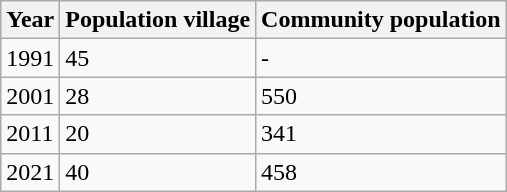<table class="wikitable">
<tr>
<th>Year</th>
<th>Population village</th>
<th>Community population</th>
</tr>
<tr>
<td>1991</td>
<td>45</td>
<td>-</td>
</tr>
<tr>
<td>2001</td>
<td>28</td>
<td>550</td>
</tr>
<tr>
<td>2011</td>
<td>20</td>
<td>341</td>
</tr>
<tr>
<td>2021</td>
<td>40</td>
<td>458</td>
</tr>
</table>
